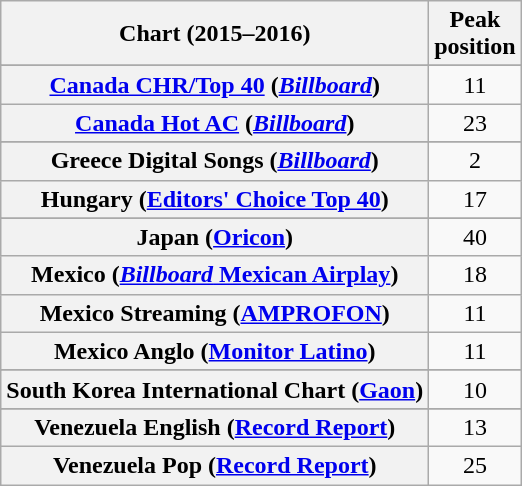<table class="wikitable sortable plainrowheaders" style="text-align:center">
<tr>
<th>Chart (2015–2016)</th>
<th>Peak <br> position</th>
</tr>
<tr>
</tr>
<tr>
</tr>
<tr>
</tr>
<tr>
</tr>
<tr>
</tr>
<tr>
<th scope="row"><a href='#'>Canada CHR/Top 40</a> (<a href='#'><em>Billboard</em></a>)</th>
<td>11</td>
</tr>
<tr>
<th scope="row"><a href='#'>Canada Hot AC</a> (<a href='#'><em>Billboard</em></a>)</th>
<td>23</td>
</tr>
<tr>
</tr>
<tr>
</tr>
<tr>
</tr>
<tr>
</tr>
<tr>
</tr>
<tr>
</tr>
<tr>
</tr>
<tr>
</tr>
<tr>
<th scope="row">Greece Digital Songs (<em><a href='#'>Billboard</a></em>)</th>
<td>2</td>
</tr>
<tr>
<th scope="row">Hungary (<a href='#'>Editors' Choice Top 40</a>)</th>
<td>17</td>
</tr>
<tr>
</tr>
<tr>
</tr>
<tr>
</tr>
<tr>
</tr>
<tr>
</tr>
<tr>
</tr>
<tr>
<th scope="row">Japan (<a href='#'>Oricon</a>)</th>
<td>40</td>
</tr>
<tr>
<th scope="row">Mexico (<a href='#'><em>Billboard</em> Mexican Airplay</a>)</th>
<td>18</td>
</tr>
<tr>
<th scope="row">Mexico Streaming (<a href='#'>AMPROFON</a>)</th>
<td>11</td>
</tr>
<tr>
<th scope="row">Mexico Anglo (<a href='#'>Monitor Latino</a>)</th>
<td>11</td>
</tr>
<tr>
</tr>
<tr>
</tr>
<tr>
</tr>
<tr>
</tr>
<tr>
</tr>
<tr>
</tr>
<tr>
</tr>
<tr>
</tr>
<tr>
<th scope="row">South Korea International Chart (<a href='#'>Gaon</a>)</th>
<td>10</td>
</tr>
<tr>
</tr>
<tr>
</tr>
<tr>
</tr>
<tr>
</tr>
<tr>
</tr>
<tr>
</tr>
<tr>
</tr>
<tr>
</tr>
<tr>
</tr>
<tr>
</tr>
<tr>
<th scope="row">Venezuela English (<a href='#'>Record Report</a>)</th>
<td>13</td>
</tr>
<tr>
<th scope="row">Venezuela Pop (<a href='#'>Record Report</a>)</th>
<td>25</td>
</tr>
</table>
